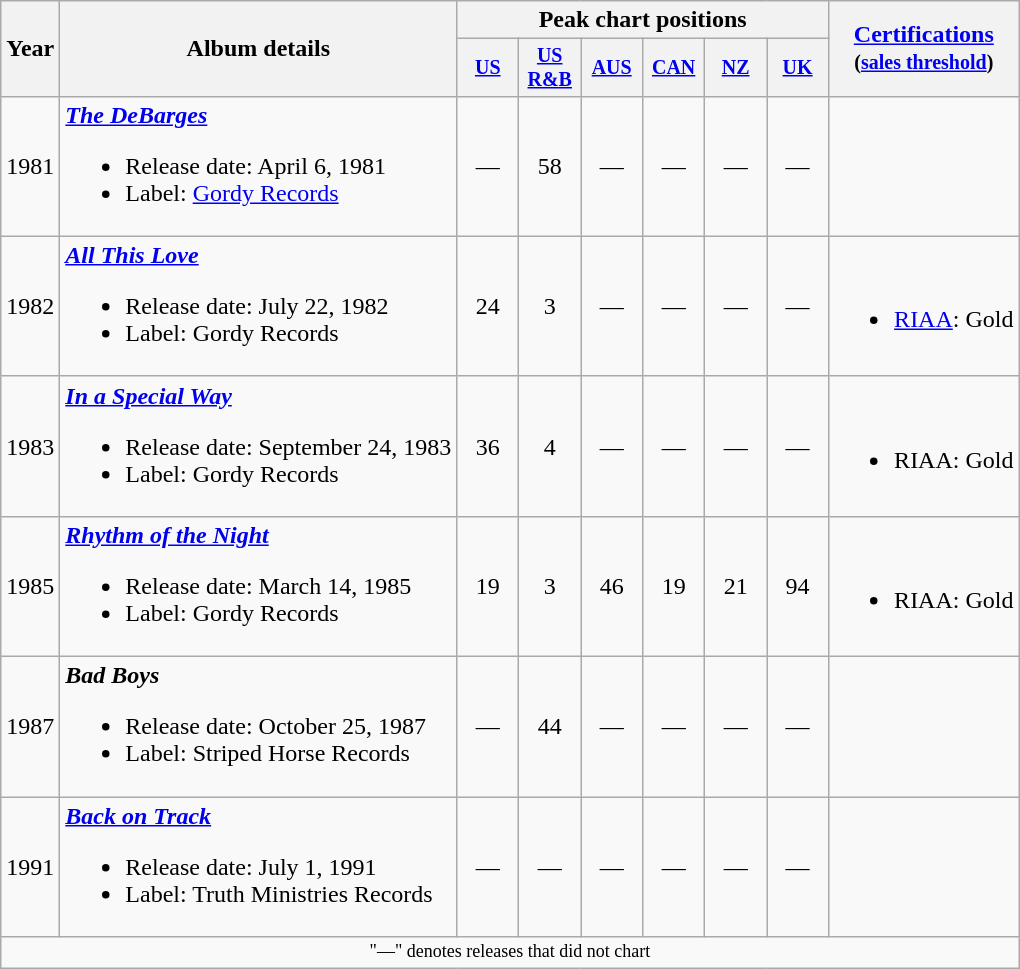<table class="wikitable" style="text-align:center;">
<tr>
<th rowspan="2">Year</th>
<th rowspan="2">Album details</th>
<th colspan="6">Peak chart positions</th>
<th rowspan="2"><a href='#'>Certifications</a><br><small>(<a href='#'>sales threshold</a>)</small></th>
</tr>
<tr style="font-size:smaller;">
<th style="width:35px;"><a href='#'>US</a><br></th>
<th style="width:35px;"><a href='#'>US R&B</a><br></th>
<th style="width:35px;"><a href='#'>AUS</a><br></th>
<th style="width:35px;"><a href='#'>CAN</a><br></th>
<th style="width:35px;"><a href='#'>NZ</a><br></th>
<th style="width:35px;"><a href='#'>UK</a><br></th>
</tr>
<tr>
<td>1981</td>
<td style="text-align:left;"><strong><em><a href='#'>The DeBarges</a></em></strong><br><ul><li>Release date: April 6, 1981</li><li>Label: <a href='#'>Gordy Records</a></li></ul></td>
<td>—</td>
<td>58</td>
<td>—</td>
<td>—</td>
<td>—</td>
<td>—</td>
<td></td>
</tr>
<tr>
<td>1982</td>
<td style="text-align:left;"><strong><em><a href='#'>All This Love</a></em></strong><br><ul><li>Release date: July 22, 1982</li><li>Label: Gordy Records</li></ul></td>
<td>24</td>
<td>3</td>
<td>—</td>
<td>—</td>
<td>—</td>
<td>—</td>
<td style="text-align:left;"><br><ul><li><a href='#'>RIAA</a>: Gold</li></ul></td>
</tr>
<tr>
<td>1983</td>
<td style="text-align:left;"><strong><em><a href='#'>In a Special Way</a></em></strong><br><ul><li>Release date: September 24, 1983</li><li>Label: Gordy Records</li></ul></td>
<td>36</td>
<td>4</td>
<td>—</td>
<td>—</td>
<td>—</td>
<td>—</td>
<td style="text-align:left;"><br><ul><li>RIAA: Gold</li></ul></td>
</tr>
<tr>
<td>1985</td>
<td style="text-align:left;"><strong><em><a href='#'>Rhythm of the Night</a></em></strong><br><ul><li>Release date: March 14, 1985</li><li>Label: Gordy Records</li></ul></td>
<td>19</td>
<td>3</td>
<td>46</td>
<td>19</td>
<td>21</td>
<td>94</td>
<td style="text-align:left;"><br><ul><li>RIAA: Gold</li></ul></td>
</tr>
<tr>
<td>1987</td>
<td style="text-align:left;"><strong><em>Bad Boys</em></strong><br><ul><li>Release date: October 25, 1987</li><li>Label: Striped Horse Records</li></ul></td>
<td>—</td>
<td>44</td>
<td>—</td>
<td>—</td>
<td>—</td>
<td>—</td>
<td></td>
</tr>
<tr>
<td>1991</td>
<td style="text-align:left;"><strong><em><a href='#'>Back on Track</a></em></strong><br><ul><li>Release date: July 1, 1991</li><li>Label: Truth Ministries Records</li></ul></td>
<td>—</td>
<td>—</td>
<td>—</td>
<td>—</td>
<td>—</td>
<td>—</td>
<td></td>
</tr>
<tr>
<td colspan="10" style="font-size:9pt">"—" denotes releases that did not chart</td>
</tr>
</table>
